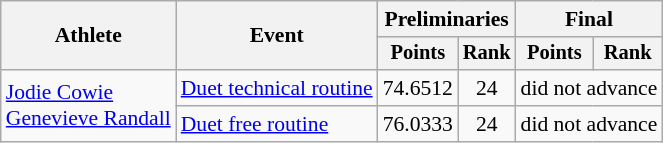<table class=wikitable style="font-size:90%">
<tr>
<th rowspan="2">Athlete</th>
<th rowspan="2">Event</th>
<th colspan="2">Preliminaries</th>
<th colspan="2">Final</th>
</tr>
<tr style="font-size:95%">
<th>Points</th>
<th>Rank</th>
<th>Points</th>
<th>Rank</th>
</tr>
<tr align=center>
<td align=left rowspan=2><a href='#'>Jodie Cowie</a><br><a href='#'>Genevieve Randall</a></td>
<td align=left><a href='#'>Duet technical routine</a></td>
<td>74.6512</td>
<td>24</td>
<td colspan=2>did not advance</td>
</tr>
<tr align=center>
<td align=left><a href='#'>Duet free routine</a></td>
<td>76.0333</td>
<td>24</td>
<td colspan=2>did not advance</td>
</tr>
</table>
